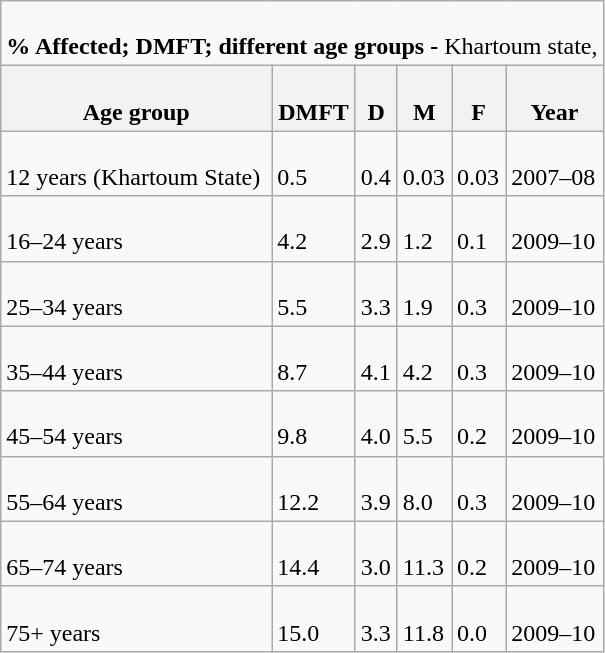<table class="wikitable sortable mw-collapsible MsoNormalTable">
<tr>
<td colspan="6"><br><strong>% Affected; DMFT; different age groups -</strong> Khartoum state,</td>
</tr>
<tr>
<th><br>Age group</th>
<th><br>DMFT</th>
<th><br>D</th>
<th><br>M</th>
<th><br>F</th>
<th><br>Year</th>
</tr>
<tr>
<td><br>12 years (Khartoum State)</td>
<td><br>0.5</td>
<td><br>0.4</td>
<td><br>0.03</td>
<td><br>0.03</td>
<td><br>2007–08</td>
</tr>
<tr>
<td><br>16–24 years</td>
<td><br>4.2</td>
<td><br>2.9</td>
<td><br>1.2</td>
<td><br>0.1</td>
<td><br>2009–10</td>
</tr>
<tr>
<td><br>25–34 years</td>
<td><br>5.5</td>
<td><br>3.3</td>
<td><br>1.9</td>
<td><br>0.3</td>
<td><br>2009–10</td>
</tr>
<tr>
<td><br>35–44 years</td>
<td><br>8.7</td>
<td><br>4.1</td>
<td><br>4.2</td>
<td><br>0.3</td>
<td><br>2009–10</td>
</tr>
<tr>
<td><br>45–54 years</td>
<td><br>9.8</td>
<td><br>4.0</td>
<td><br>5.5</td>
<td><br>0.2</td>
<td><br>2009–10</td>
</tr>
<tr>
<td><br>55–64 years</td>
<td><br>12.2</td>
<td><br>3.9</td>
<td><br>8.0</td>
<td><br>0.3</td>
<td><br>2009–10</td>
</tr>
<tr>
<td><br>65–74 years</td>
<td><br>14.4</td>
<td><br>3.0</td>
<td><br>11.3</td>
<td><br>0.2</td>
<td><br>2009–10</td>
</tr>
<tr>
<td><br>75+ years</td>
<td><br>15.0</td>
<td><br>3.3</td>
<td><br>11.8</td>
<td><br>0.0</td>
<td><br>2009–10</td>
</tr>
</table>
